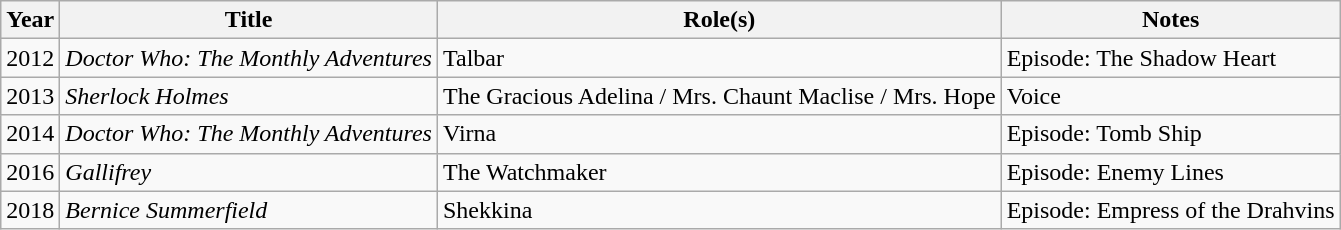<table class="wikitable sortable">
<tr>
<th>Year</th>
<th>Title</th>
<th>Role(s)</th>
<th class="unsortable">Notes</th>
</tr>
<tr>
<td>2012</td>
<td><em>Doctor Who: The Monthly Adventures</em></td>
<td>Talbar</td>
<td>Episode: The Shadow Heart</td>
</tr>
<tr>
<td>2013</td>
<td><em>Sherlock Holmes</em></td>
<td>The Gracious Adelina / Mrs. Chaunt Maclise / Mrs. Hope</td>
<td>Voice</td>
</tr>
<tr>
<td>2014</td>
<td><em>Doctor Who: The Monthly Adventures</em></td>
<td>Virna</td>
<td>Episode: Tomb Ship</td>
</tr>
<tr>
<td>2016</td>
<td><em>Gallifrey</em></td>
<td>The Watchmaker</td>
<td>Episode: Enemy Lines</td>
</tr>
<tr>
<td>2018</td>
<td><em>Bernice Summerfield</em></td>
<td>Shekkina</td>
<td>Episode: Empress of the Drahvins</td>
</tr>
</table>
